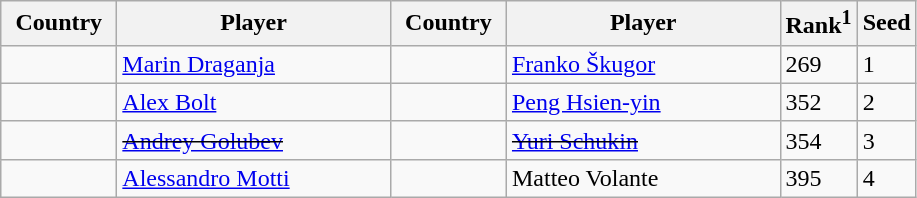<table class="sortable wikitable">
<tr>
<th width="70">Country</th>
<th width="175">Player</th>
<th width="70">Country</th>
<th width="175">Player</th>
<th>Rank<sup>1</sup></th>
<th>Seed</th>
</tr>
<tr>
<td></td>
<td><a href='#'>Marin Draganja</a></td>
<td></td>
<td><a href='#'>Franko Škugor</a></td>
<td>269</td>
<td>1</td>
</tr>
<tr>
<td></td>
<td><a href='#'>Alex Bolt</a></td>
<td></td>
<td><a href='#'>Peng Hsien-yin</a></td>
<td>352</td>
<td>2</td>
</tr>
<tr>
<td></td>
<td><s><a href='#'>Andrey Golubev</a></s></td>
<td></td>
<td><s><a href='#'>Yuri Schukin</a></s></td>
<td>354</td>
<td>3</td>
</tr>
<tr>
<td></td>
<td><a href='#'>Alessandro Motti</a></td>
<td></td>
<td>Matteo Volante</td>
<td>395</td>
<td>4</td>
</tr>
</table>
